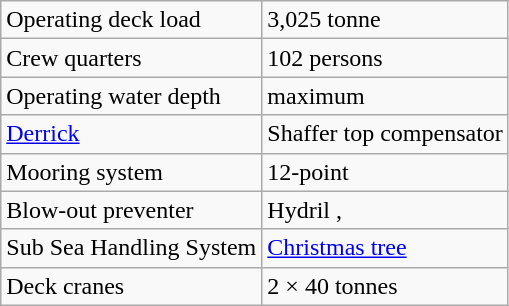<table class="wikitable">
<tr>
<td>Operating deck load</td>
<td>3,025 tonne</td>
</tr>
<tr>
<td>Crew quarters</td>
<td>102 persons</td>
</tr>
<tr>
<td>Operating water depth</td>
<td> maximum</td>
</tr>
<tr>
<td><a href='#'>Derrick</a></td>
<td> Shaffer top compensator</td>
</tr>
<tr>
<td>Mooring system</td>
<td>12-point</td>
</tr>
<tr>
<td>Blow-out preventer</td>
<td>Hydril , </td>
</tr>
<tr>
<td>Sub Sea Handling System</td>
<td><a href='#'>Christmas tree</a></td>
</tr>
<tr>
<td>Deck cranes</td>
<td>2 × 40 tonnes</td>
</tr>
</table>
